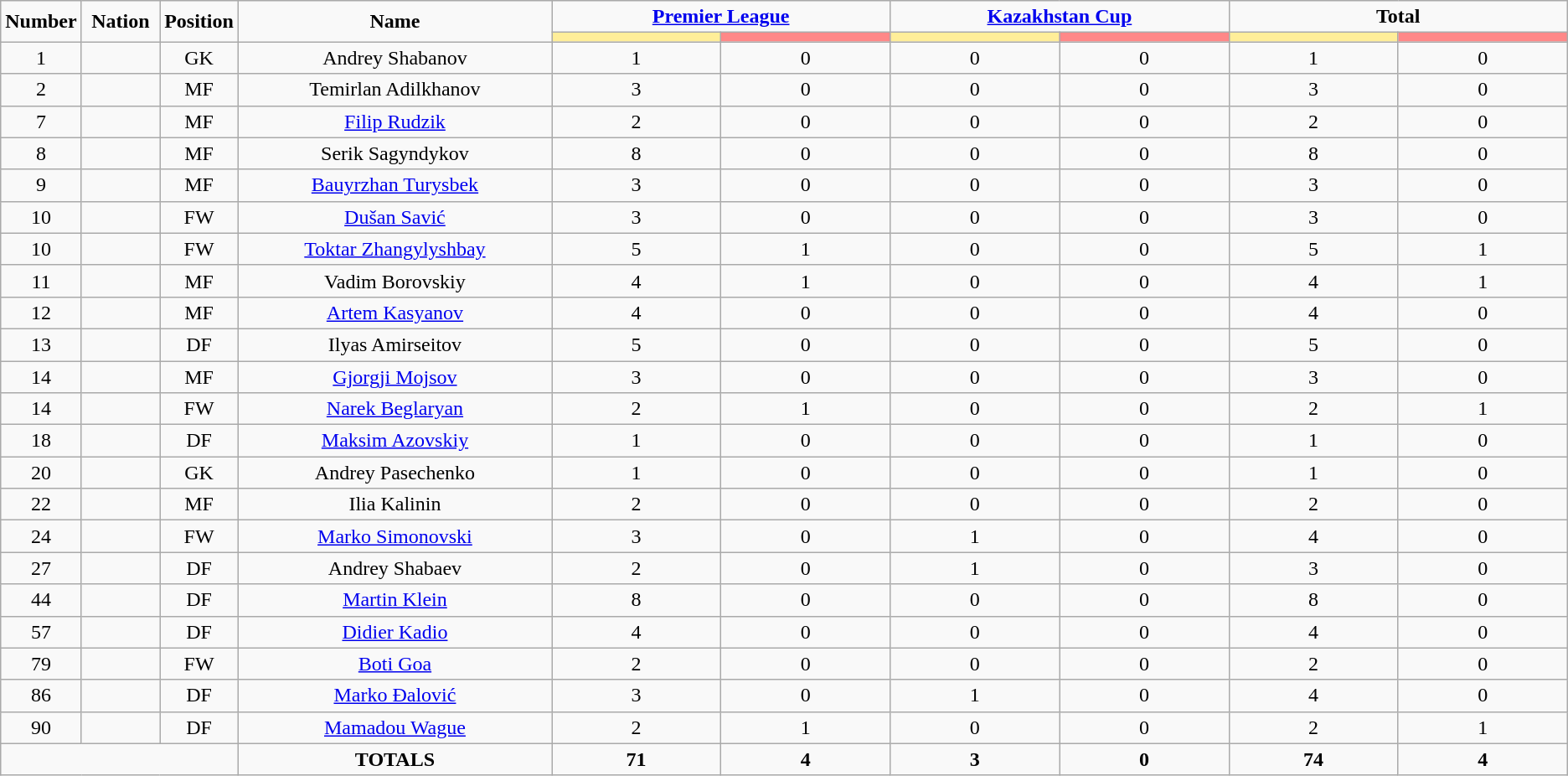<table class="wikitable" style="text-align:center;">
<tr>
<td rowspan="2"  style="width:5%; text-align:center;"><strong>Number</strong></td>
<td rowspan="2"  style="width:5%; text-align:center;"><strong>Nation</strong></td>
<td rowspan="2"  style="width:5%; text-align:center;"><strong>Position</strong></td>
<td rowspan="2"  style="width:20%; text-align:center;"><strong>Name</strong></td>
<td colspan="2" style="text-align:center;"><strong><a href='#'>Premier League</a></strong></td>
<td colspan="2" style="text-align:center;"><strong><a href='#'>Kazakhstan Cup</a></strong></td>
<td colspan="2" style="text-align:center;"><strong>Total</strong></td>
</tr>
<tr>
<th style="width:60px; background:#fe9;"></th>
<th style="width:60px; background:#ff8888;"></th>
<th style="width:60px; background:#fe9;"></th>
<th style="width:60px; background:#ff8888;"></th>
<th style="width:60px; background:#fe9;"></th>
<th style="width:60px; background:#ff8888;"></th>
</tr>
<tr>
<td>1</td>
<td></td>
<td>GK</td>
<td>Andrey Shabanov</td>
<td>1</td>
<td>0</td>
<td>0</td>
<td>0</td>
<td>1</td>
<td>0</td>
</tr>
<tr>
<td>2</td>
<td></td>
<td>MF</td>
<td>Temirlan Adilkhanov</td>
<td>3</td>
<td>0</td>
<td>0</td>
<td>0</td>
<td>3</td>
<td>0</td>
</tr>
<tr>
<td>7</td>
<td></td>
<td>MF</td>
<td><a href='#'>Filip Rudzik</a></td>
<td>2</td>
<td>0</td>
<td>0</td>
<td>0</td>
<td>2</td>
<td>0</td>
</tr>
<tr>
<td>8</td>
<td></td>
<td>MF</td>
<td>Serik Sagyndykov</td>
<td>8</td>
<td>0</td>
<td>0</td>
<td>0</td>
<td>8</td>
<td>0</td>
</tr>
<tr>
<td>9</td>
<td></td>
<td>MF</td>
<td><a href='#'>Bauyrzhan Turysbek</a></td>
<td>3</td>
<td>0</td>
<td>0</td>
<td>0</td>
<td>3</td>
<td>0</td>
</tr>
<tr>
<td>10</td>
<td></td>
<td>FW</td>
<td><a href='#'>Dušan Savić</a></td>
<td>3</td>
<td>0</td>
<td>0</td>
<td>0</td>
<td>3</td>
<td>0</td>
</tr>
<tr>
<td>10</td>
<td></td>
<td>FW</td>
<td><a href='#'>Toktar Zhangylyshbay</a></td>
<td>5</td>
<td>1</td>
<td>0</td>
<td>0</td>
<td>5</td>
<td>1</td>
</tr>
<tr>
<td>11</td>
<td></td>
<td>MF</td>
<td>Vadim Borovskiy</td>
<td>4</td>
<td>1</td>
<td>0</td>
<td>0</td>
<td>4</td>
<td>1</td>
</tr>
<tr>
<td>12</td>
<td></td>
<td>MF</td>
<td><a href='#'>Artem Kasyanov</a></td>
<td>4</td>
<td>0</td>
<td>0</td>
<td>0</td>
<td>4</td>
<td>0</td>
</tr>
<tr>
<td>13</td>
<td></td>
<td>DF</td>
<td>Ilyas Amirseitov</td>
<td>5</td>
<td>0</td>
<td>0</td>
<td>0</td>
<td>5</td>
<td>0</td>
</tr>
<tr>
<td>14</td>
<td></td>
<td>MF</td>
<td><a href='#'>Gjorgji Mojsov</a></td>
<td>3</td>
<td>0</td>
<td>0</td>
<td>0</td>
<td>3</td>
<td>0</td>
</tr>
<tr>
<td>14</td>
<td></td>
<td>FW</td>
<td><a href='#'>Narek Beglaryan</a></td>
<td>2</td>
<td>1</td>
<td>0</td>
<td>0</td>
<td>2</td>
<td>1</td>
</tr>
<tr>
<td>18</td>
<td></td>
<td>DF</td>
<td><a href='#'>Maksim Azovskiy</a></td>
<td>1</td>
<td>0</td>
<td>0</td>
<td>0</td>
<td>1</td>
<td>0</td>
</tr>
<tr>
<td>20</td>
<td></td>
<td>GK</td>
<td>Andrey Pasechenko</td>
<td>1</td>
<td>0</td>
<td>0</td>
<td>0</td>
<td>1</td>
<td>0</td>
</tr>
<tr>
<td>22</td>
<td></td>
<td>MF</td>
<td>Ilia Kalinin</td>
<td>2</td>
<td>0</td>
<td>0</td>
<td>0</td>
<td>2</td>
<td>0</td>
</tr>
<tr>
<td>24</td>
<td></td>
<td>FW</td>
<td><a href='#'>Marko Simonovski</a></td>
<td>3</td>
<td>0</td>
<td>1</td>
<td>0</td>
<td>4</td>
<td>0</td>
</tr>
<tr>
<td>27</td>
<td></td>
<td>DF</td>
<td>Andrey Shabaev</td>
<td>2</td>
<td>0</td>
<td>1</td>
<td>0</td>
<td>3</td>
<td>0</td>
</tr>
<tr>
<td>44</td>
<td></td>
<td>DF</td>
<td><a href='#'>Martin Klein</a></td>
<td>8</td>
<td>0</td>
<td>0</td>
<td>0</td>
<td>8</td>
<td>0</td>
</tr>
<tr>
<td>57</td>
<td></td>
<td>DF</td>
<td><a href='#'>Didier Kadio</a></td>
<td>4</td>
<td>0</td>
<td>0</td>
<td>0</td>
<td>4</td>
<td>0</td>
</tr>
<tr>
<td>79</td>
<td></td>
<td>FW</td>
<td><a href='#'>Boti Goa</a></td>
<td>2</td>
<td>0</td>
<td>0</td>
<td>0</td>
<td>2</td>
<td>0</td>
</tr>
<tr>
<td>86</td>
<td></td>
<td>DF</td>
<td><a href='#'>Marko Đalović</a></td>
<td>3</td>
<td>0</td>
<td>1</td>
<td>0</td>
<td>4</td>
<td>0</td>
</tr>
<tr>
<td>90</td>
<td></td>
<td>DF</td>
<td><a href='#'>Mamadou Wague</a></td>
<td>2</td>
<td>1</td>
<td>0</td>
<td>0</td>
<td>2</td>
<td>1</td>
</tr>
<tr>
<td colspan="3"></td>
<td><strong>TOTALS</strong></td>
<td><strong>71</strong></td>
<td><strong>4</strong></td>
<td><strong>3</strong></td>
<td><strong>0</strong></td>
<td><strong>74</strong></td>
<td><strong>4</strong></td>
</tr>
</table>
